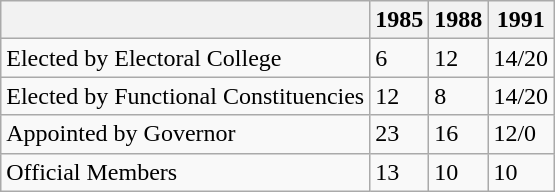<table class="wikitable">
<tr>
<th></th>
<th>1985</th>
<th>1988</th>
<th>1991</th>
</tr>
<tr>
<td>Elected by Electoral College</td>
<td>6</td>
<td>12</td>
<td>14/20</td>
</tr>
<tr>
<td>Elected by Functional Constituencies</td>
<td>12</td>
<td>8</td>
<td>14/20</td>
</tr>
<tr>
<td>Appointed by Governor</td>
<td>23</td>
<td>16</td>
<td>12/0</td>
</tr>
<tr>
<td>Official Members</td>
<td>13</td>
<td>10</td>
<td>10</td>
</tr>
</table>
